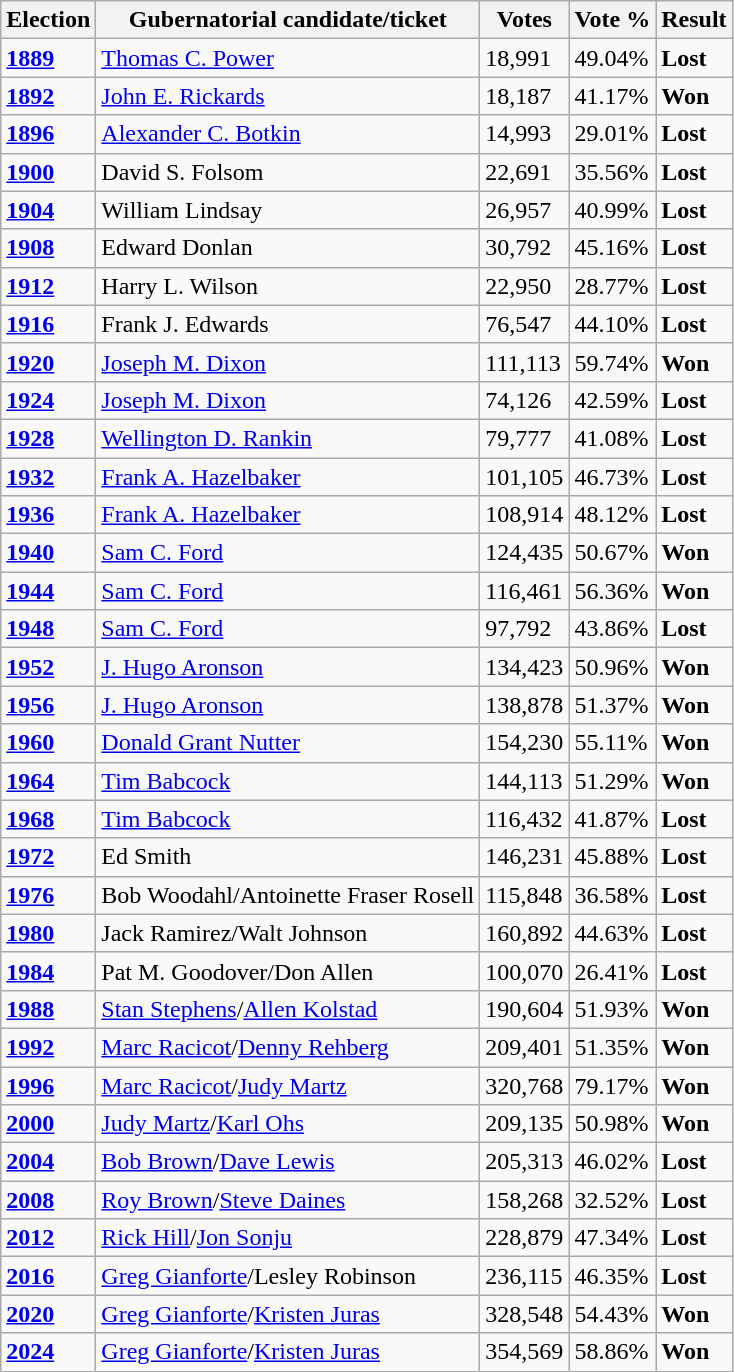<table class="wikitable">
<tr>
<th>Election</th>
<th>Gubernatorial candidate/ticket</th>
<th>Votes</th>
<th>Vote %</th>
<th>Result</th>
</tr>
<tr>
<td><strong><a href='#'>1889</a></strong></td>
<td><a href='#'>Thomas C. Power</a></td>
<td>18,991</td>
<td>49.04%</td>
<td><strong>Lost</strong> </td>
</tr>
<tr>
<td><strong><a href='#'>1892</a></strong></td>
<td><a href='#'>John E. Rickards</a></td>
<td>18,187</td>
<td>41.17%</td>
<td><strong>Won</strong> </td>
</tr>
<tr>
<td><strong><a href='#'>1896</a></strong></td>
<td><a href='#'>Alexander C. Botkin</a></td>
<td>14,993</td>
<td>29.01%</td>
<td><strong>Lost</strong> </td>
</tr>
<tr>
<td><strong><a href='#'>1900</a></strong></td>
<td>David S. Folsom</td>
<td>22,691</td>
<td>35.56%</td>
<td><strong>Lost</strong> </td>
</tr>
<tr>
<td><strong><a href='#'>1904</a></strong></td>
<td>William Lindsay</td>
<td>26,957</td>
<td>40.99%</td>
<td><strong>Lost</strong> </td>
</tr>
<tr>
<td><strong><a href='#'>1908</a></strong></td>
<td>Edward Donlan</td>
<td>30,792</td>
<td>45.16%</td>
<td><strong>Lost</strong> </td>
</tr>
<tr>
<td><strong><a href='#'>1912</a></strong></td>
<td>Harry L. Wilson</td>
<td>22,950</td>
<td>28.77%</td>
<td><strong>Lost</strong> </td>
</tr>
<tr>
<td><strong><a href='#'>1916</a></strong></td>
<td>Frank J. Edwards</td>
<td>76,547</td>
<td>44.10%</td>
<td><strong>Lost</strong> </td>
</tr>
<tr>
<td><strong><a href='#'>1920</a></strong></td>
<td><a href='#'>Joseph M. Dixon</a></td>
<td>111,113</td>
<td>59.74%</td>
<td><strong>Won</strong> </td>
</tr>
<tr>
<td><strong><a href='#'>1924</a></strong></td>
<td><a href='#'>Joseph M. Dixon</a></td>
<td>74,126</td>
<td>42.59%</td>
<td><strong>Lost</strong> </td>
</tr>
<tr>
<td><strong><a href='#'>1928</a></strong></td>
<td><a href='#'>Wellington D. Rankin</a></td>
<td>79,777</td>
<td>41.08%</td>
<td><strong>Lost</strong> </td>
</tr>
<tr>
<td><strong><a href='#'>1932</a></strong></td>
<td><a href='#'>Frank A. Hazelbaker</a></td>
<td>101,105</td>
<td>46.73%</td>
<td><strong>Lost</strong> </td>
</tr>
<tr>
<td><strong><a href='#'>1936</a></strong></td>
<td><a href='#'>Frank A. Hazelbaker</a></td>
<td>108,914</td>
<td>48.12%</td>
<td><strong>Lost</strong> </td>
</tr>
<tr>
<td><strong><a href='#'>1940</a></strong></td>
<td><a href='#'>Sam C. Ford</a></td>
<td>124,435</td>
<td>50.67%</td>
<td><strong>Won</strong> </td>
</tr>
<tr>
<td><strong><a href='#'>1944</a></strong></td>
<td><a href='#'>Sam C. Ford</a></td>
<td>116,461</td>
<td>56.36%</td>
<td><strong>Won</strong> </td>
</tr>
<tr>
<td><strong><a href='#'>1948</a></strong></td>
<td><a href='#'>Sam C. Ford</a></td>
<td>97,792</td>
<td>43.86%</td>
<td><strong>Lost</strong> </td>
</tr>
<tr>
<td><strong><a href='#'>1952</a></strong></td>
<td><a href='#'>J. Hugo Aronson</a></td>
<td>134,423</td>
<td>50.96%</td>
<td><strong>Won</strong> </td>
</tr>
<tr>
<td><strong><a href='#'>1956</a></strong></td>
<td><a href='#'>J. Hugo Aronson</a></td>
<td>138,878</td>
<td>51.37%</td>
<td><strong>Won</strong> </td>
</tr>
<tr>
<td><strong><a href='#'>1960</a></strong></td>
<td><a href='#'>Donald Grant Nutter</a></td>
<td>154,230</td>
<td>55.11%</td>
<td><strong>Won</strong> </td>
</tr>
<tr>
<td><strong><a href='#'>1964</a></strong></td>
<td><a href='#'>Tim Babcock</a></td>
<td>144,113</td>
<td>51.29%</td>
<td><strong>Won</strong> </td>
</tr>
<tr>
<td><strong><a href='#'>1968</a></strong></td>
<td><a href='#'>Tim Babcock</a></td>
<td>116,432</td>
<td>41.87%</td>
<td><strong>Lost</strong> </td>
</tr>
<tr>
<td><strong><a href='#'>1972</a></strong></td>
<td>Ed Smith</td>
<td>146,231</td>
<td>45.88%</td>
<td><strong>Lost</strong> </td>
</tr>
<tr>
<td><strong><a href='#'>1976</a></strong></td>
<td>Bob Woodahl/Antoinette Fraser Rosell</td>
<td>115,848</td>
<td>36.58%</td>
<td><strong>Lost</strong> </td>
</tr>
<tr>
<td><strong><a href='#'>1980</a></strong></td>
<td>Jack Ramirez/Walt Johnson</td>
<td>160,892</td>
<td>44.63%</td>
<td><strong>Lost</strong> </td>
</tr>
<tr>
<td><strong><a href='#'>1984</a></strong></td>
<td>Pat M. Goodover/Don Allen</td>
<td>100,070</td>
<td>26.41%</td>
<td><strong>Lost</strong> </td>
</tr>
<tr>
<td><strong><a href='#'>1988</a></strong></td>
<td><a href='#'>Stan Stephens</a>/<a href='#'>Allen Kolstad</a></td>
<td>190,604</td>
<td>51.93%</td>
<td><strong>Won</strong> </td>
</tr>
<tr>
<td><strong><a href='#'>1992</a></strong></td>
<td><a href='#'>Marc Racicot</a>/<a href='#'>Denny Rehberg</a></td>
<td>209,401</td>
<td>51.35%</td>
<td><strong>Won</strong> </td>
</tr>
<tr>
<td><strong><a href='#'>1996</a></strong></td>
<td><a href='#'>Marc Racicot</a>/<a href='#'>Judy Martz</a></td>
<td>320,768</td>
<td>79.17%</td>
<td><strong>Won</strong> </td>
</tr>
<tr>
<td><strong><a href='#'>2000</a></strong></td>
<td><a href='#'>Judy Martz</a>/<a href='#'>Karl Ohs</a></td>
<td>209,135</td>
<td>50.98%</td>
<td><strong>Won</strong> </td>
</tr>
<tr>
<td><strong><a href='#'>2004</a></strong></td>
<td><a href='#'>Bob Brown</a>/<a href='#'>Dave Lewis</a></td>
<td>205,313</td>
<td>46.02%</td>
<td><strong>Lost</strong> </td>
</tr>
<tr>
<td><strong><a href='#'>2008</a></strong></td>
<td><a href='#'>Roy Brown</a>/<a href='#'>Steve Daines</a></td>
<td>158,268</td>
<td>32.52%</td>
<td><strong>Lost</strong> </td>
</tr>
<tr>
<td><strong><a href='#'>2012</a></strong></td>
<td><a href='#'>Rick Hill</a>/<a href='#'>Jon Sonju</a></td>
<td>228,879</td>
<td>47.34%</td>
<td><strong>Lost</strong> </td>
</tr>
<tr>
<td><strong><a href='#'>2016</a></strong></td>
<td><a href='#'>Greg Gianforte</a>/Lesley Robinson</td>
<td>236,115</td>
<td>46.35%</td>
<td><strong>Lost</strong> </td>
</tr>
<tr>
<td><strong><a href='#'>2020</a></strong></td>
<td><a href='#'>Greg Gianforte</a>/<a href='#'>Kristen Juras</a></td>
<td>328,548</td>
<td>54.43%</td>
<td><strong>Won</strong> </td>
</tr>
<tr>
<td><strong><a href='#'>2024</a></strong></td>
<td><a href='#'>Greg Gianforte</a>/<a href='#'>Kristen Juras</a></td>
<td>354,569</td>
<td>58.86%</td>
<td><strong>Won</strong> </td>
</tr>
</table>
